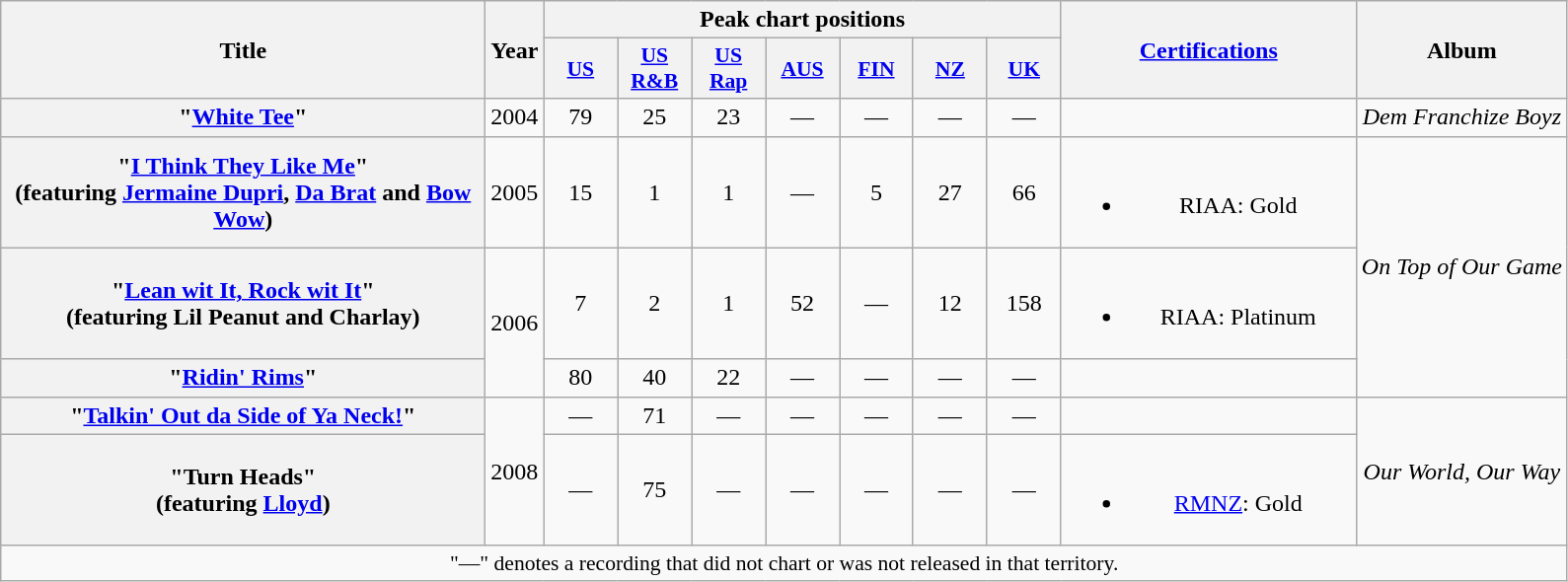<table class="wikitable plainrowheaders" style="text-align:center;">
<tr>
<th scope="col" rowspan="2" style="width:20em;">Title</th>
<th scope="col" rowspan="2">Year</th>
<th scope="col" colspan="7">Peak chart positions</th>
<th scope="col" rowspan="2" style="width:12em;"><a href='#'>Certifications</a></th>
<th scope="col" rowspan="2">Album</th>
</tr>
<tr>
<th style="width:3em;font-size:90%;"><a href='#'>US</a><br></th>
<th style="width:3em;font-size:90%;"><a href='#'>US R&B</a><br></th>
<th style="width:3em;font-size:90%;"><a href='#'>US Rap</a><br></th>
<th style="width:3em;font-size:90%;"><a href='#'>AUS</a><br></th>
<th style="width:3em;font-size:90%;"><a href='#'>FIN</a><br></th>
<th style="width:3em;font-size:90%;"><a href='#'>NZ</a><br></th>
<th style="width:3em;font-size:90%;"><a href='#'>UK</a><br></th>
</tr>
<tr>
<th scope="row">"<a href='#'>White Tee</a>"</th>
<td>2004</td>
<td>79</td>
<td>25</td>
<td>23</td>
<td>—</td>
<td>—</td>
<td>—</td>
<td>—</td>
<td></td>
<td><em>Dem Franchize Boyz</em></td>
</tr>
<tr>
<th scope="row">"<a href='#'>I Think They Like Me</a>"<br><span>(featuring <a href='#'>Jermaine Dupri</a>, <a href='#'>Da Brat</a> and <a href='#'>Bow Wow</a>)</span></th>
<td>2005</td>
<td>15</td>
<td>1</td>
<td>1</td>
<td>—</td>
<td>5</td>
<td>27</td>
<td>66</td>
<td><br><ul><li>RIAA: Gold</li></ul></td>
<td rowspan="3"><em>On Top of Our Game</em></td>
</tr>
<tr>
<th scope="row">"<a href='#'>Lean wit It, Rock wit It</a>"<br><span>(featuring Lil Peanut and Charlay)</span></th>
<td rowspan="2">2006</td>
<td>7</td>
<td>2</td>
<td>1</td>
<td>52</td>
<td>—</td>
<td>12</td>
<td>158</td>
<td><br><ul><li>RIAA: Platinum</li></ul></td>
</tr>
<tr>
<th scope="row">"<a href='#'>Ridin' Rims</a>"</th>
<td>80</td>
<td>40</td>
<td>22</td>
<td>—</td>
<td>—</td>
<td>—</td>
<td>—</td>
<td></td>
</tr>
<tr>
<th scope="row">"<a href='#'>Talkin' Out da Side of Ya Neck!</a>"</th>
<td rowspan="2">2008</td>
<td>—</td>
<td>71</td>
<td>—</td>
<td>—</td>
<td>—</td>
<td>—</td>
<td>—</td>
<td></td>
<td rowspan="2"><em>Our World, Our Way</em></td>
</tr>
<tr>
<th scope="row">"Turn Heads"<br><span>(featuring <a href='#'>Lloyd</a>)</span></th>
<td>—</td>
<td>75</td>
<td>—</td>
<td>—</td>
<td>—</td>
<td>—</td>
<td>—</td>
<td><br><ul><li><a href='#'>RMNZ</a>: Gold</li></ul></td>
</tr>
<tr>
<td colspan="14" style="font-size:90%">"—" denotes a recording that did not chart or was not released in that territory.</td>
</tr>
</table>
